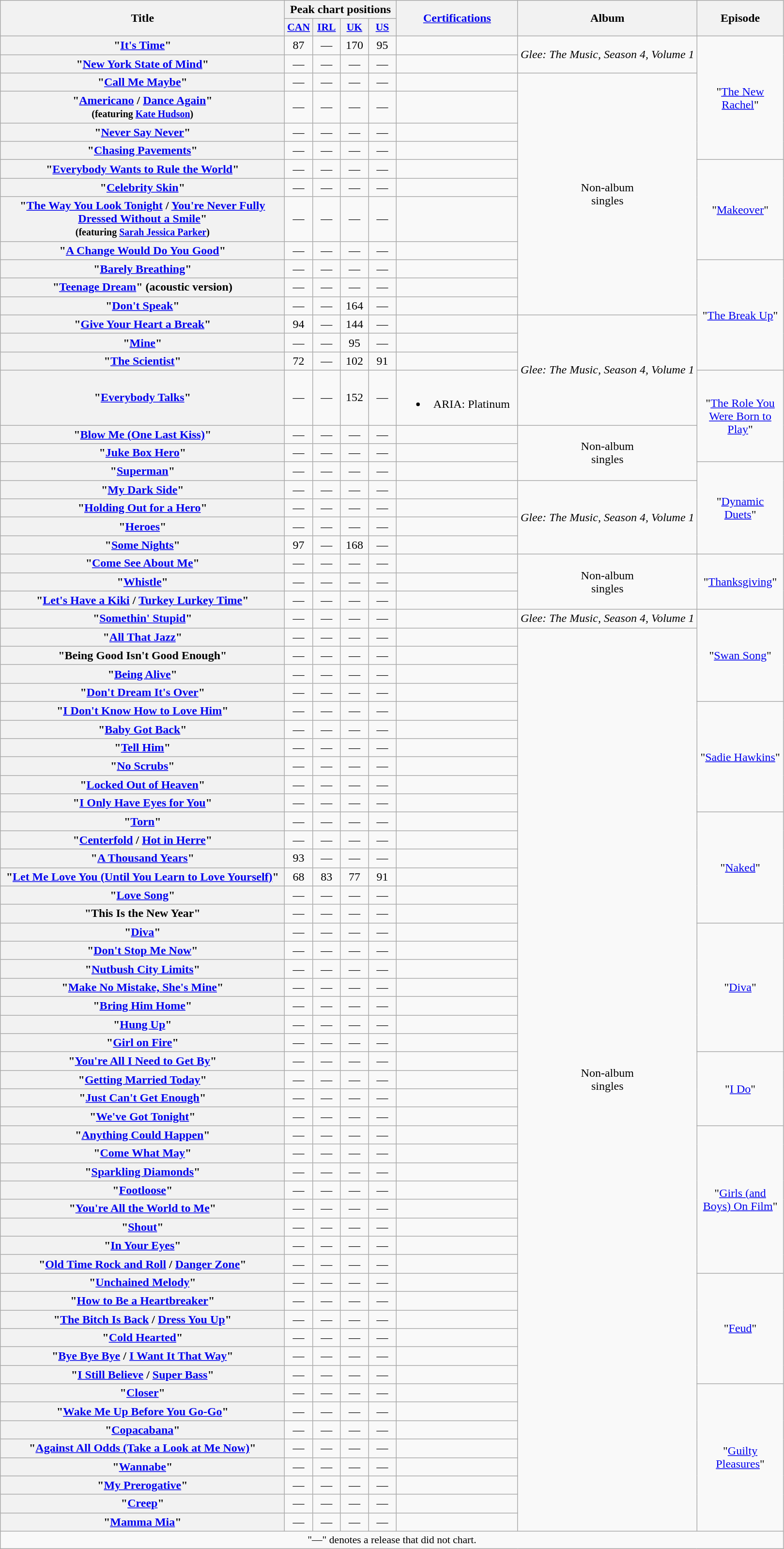<table class="wikitable plainrowheaders" style="text-align:center">
<tr>
<th scope="col" rowspan="2" style="width:24em;">Title</th>
<th colspan="4">Peak chart positions</th>
<th scope="col" rowspan="2" style="width:10em;"><a href='#'>Certifications</a></th>
<th scope="col" rowspan="2">Album</th>
<th scope="col" rowspan="2" style="width:7em;">Episode</th>
</tr>
<tr>
<th scope="col" style="width:2.2em;font-size:90%;"><a href='#'>CAN</a><br></th>
<th scope="col" style="width:2.2em;font-size:90%;"><a href='#'>IRL</a><br></th>
<th scope="col" style="width:2.2em;font-size:90%;"><a href='#'>UK</a><br></th>
<th scope="col" style="width:2.2em;font-size:90%;"><a href='#'>US</a><br></th>
</tr>
<tr>
<th scope="row">"<a href='#'>It's Time</a>"</th>
<td>87</td>
<td>—</td>
<td>170</td>
<td>95</td>
<td></td>
<td rowspan="2"><em>Glee: The Music, Season 4, Volume 1</em></td>
<td rowspan="6">"<a href='#'>The New Rachel</a>"</td>
</tr>
<tr>
<th scope="row">"<a href='#'>New York State of Mind</a>"</th>
<td>—</td>
<td>—</td>
<td>—</td>
<td>—</td>
<td></td>
</tr>
<tr>
<th scope="row">"<a href='#'>Call Me Maybe</a>"</th>
<td>—</td>
<td>—</td>
<td>—</td>
<td>—</td>
<td></td>
<td rowspan="11">Non-album<br>singles</td>
</tr>
<tr>
<th scope="row">"<a href='#'>Americano</a> / <a href='#'>Dance Again</a>"<br><small>(featuring <a href='#'>Kate Hudson</a>)</small></th>
<td>—</td>
<td>—</td>
<td>—</td>
<td>—</td>
<td></td>
</tr>
<tr>
<th scope="row">"<a href='#'>Never Say Never</a>"</th>
<td>—</td>
<td>—</td>
<td>—</td>
<td>—</td>
<td></td>
</tr>
<tr>
<th scope="row">"<a href='#'>Chasing Pavements</a>"</th>
<td>—</td>
<td>—</td>
<td>—</td>
<td>—</td>
<td></td>
</tr>
<tr>
<th scope="row">"<a href='#'>Everybody Wants to Rule the World</a>"</th>
<td>—</td>
<td>—</td>
<td>—</td>
<td>—</td>
<td></td>
<td rowspan="4">"<a href='#'>Makeover</a>"</td>
</tr>
<tr>
<th scope="row">"<a href='#'>Celebrity Skin</a>"</th>
<td>—</td>
<td>—</td>
<td>—</td>
<td>—</td>
<td></td>
</tr>
<tr>
<th scope="row">"<a href='#'>The Way You Look Tonight</a> / <a href='#'>You're Never Fully Dressed Without a Smile</a>"<br><small>(featuring <a href='#'>Sarah Jessica Parker</a>)</small></th>
<td>—</td>
<td>—</td>
<td>—</td>
<td>—</td>
<td></td>
</tr>
<tr>
<th scope="row">"<a href='#'>A Change Would Do You Good</a>"</th>
<td>—</td>
<td>—</td>
<td>—</td>
<td>—</td>
<td></td>
</tr>
<tr>
<th scope="row">"<a href='#'>Barely Breathing</a>"</th>
<td>—</td>
<td>—</td>
<td>—</td>
<td>—</td>
<td></td>
<td rowspan="6">"<a href='#'>The Break Up</a>"</td>
</tr>
<tr>
<th scope="row">"<a href='#'>Teenage Dream</a>" (acoustic version)</th>
<td>—</td>
<td>—</td>
<td>—</td>
<td>—</td>
<td></td>
</tr>
<tr>
<th scope="row">"<a href='#'>Don't Speak</a>"</th>
<td>—</td>
<td>—</td>
<td>164</td>
<td>—</td>
<td></td>
</tr>
<tr>
<th scope="row">"<a href='#'>Give Your Heart a Break</a>"</th>
<td>94</td>
<td>—</td>
<td>144</td>
<td>—</td>
<td></td>
<td rowspan="4"><em>Glee: The Music, Season 4, Volume 1</em></td>
</tr>
<tr>
<th scope="row">"<a href='#'>Mine</a>"</th>
<td>—</td>
<td>—</td>
<td>95</td>
<td>—</td>
<td></td>
</tr>
<tr>
<th scope="row">"<a href='#'>The Scientist</a>"</th>
<td>72</td>
<td>—</td>
<td>102</td>
<td>91</td>
<td></td>
</tr>
<tr>
<th scope="row">"<a href='#'>Everybody Talks</a>"</th>
<td>—</td>
<td>—</td>
<td>152</td>
<td>—</td>
<td><br><ul><li>ARIA: Platinum</li></ul></td>
<td rowspan="3">"<a href='#'>The Role You Were Born to Play</a>"</td>
</tr>
<tr>
<th scope="row">"<a href='#'>Blow Me (One Last Kiss)</a>"</th>
<td>—</td>
<td>—</td>
<td>—</td>
<td>—</td>
<td></td>
<td rowspan="3">Non-album<br>singles</td>
</tr>
<tr>
<th scope="row">"<a href='#'>Juke Box Hero</a>"</th>
<td>—</td>
<td>—</td>
<td>—</td>
<td>—</td>
<td></td>
</tr>
<tr>
<th scope="row">"<a href='#'>Superman</a>"</th>
<td>—</td>
<td>—</td>
<td>—</td>
<td>—</td>
<td></td>
<td rowspan="5">"<a href='#'>Dynamic Duets</a>"</td>
</tr>
<tr>
<th scope="row">"<a href='#'>My Dark Side</a>"</th>
<td>—</td>
<td>—</td>
<td>—</td>
<td>—</td>
<td></td>
<td rowspan="4"><em>Glee: The Music, Season 4, Volume 1</em></td>
</tr>
<tr>
<th scope="row">"<a href='#'>Holding Out for a Hero</a>"</th>
<td>—</td>
<td>—</td>
<td>—</td>
<td>—</td>
<td></td>
</tr>
<tr>
<th scope="row">"<a href='#'>Heroes</a>"</th>
<td>—</td>
<td>—</td>
<td>—</td>
<td>—</td>
<td></td>
</tr>
<tr>
<th scope="row">"<a href='#'>Some Nights</a>"</th>
<td>97</td>
<td>—</td>
<td>168</td>
<td>—</td>
<td></td>
</tr>
<tr>
<th scope="row">"<a href='#'>Come See About Me</a>"</th>
<td>—</td>
<td>—</td>
<td>—</td>
<td>—</td>
<td></td>
<td rowspan="3">Non-album<br>singles</td>
<td rowspan="3">"<a href='#'>Thanksgiving</a>"</td>
</tr>
<tr>
<th scope="row">"<a href='#'>Whistle</a>"</th>
<td>—</td>
<td>—</td>
<td>—</td>
<td>—</td>
<td></td>
</tr>
<tr>
<th scope="row">"<a href='#'>Let's Have a Kiki</a> / <a href='#'>Turkey Lurkey Time</a>"</th>
<td>—</td>
<td>—</td>
<td>—</td>
<td>—</td>
<td></td>
</tr>
<tr>
<th scope="row">"<a href='#'>Somethin' Stupid</a>"</th>
<td>—</td>
<td>—</td>
<td>—</td>
<td>—</td>
<td></td>
<td rowspan="1"><em>Glee: The Music, Season 4, Volume 1</em></td>
<td rowspan="5">"<a href='#'>Swan Song</a>"</td>
</tr>
<tr>
<th scope="row">"<a href='#'>All That Jazz</a>"</th>
<td>—</td>
<td>—</td>
<td>—</td>
<td>—</td>
<td></td>
<td rowspan="49">Non-album<br>singles</td>
</tr>
<tr>
<th scope="row">"Being Good Isn't Good Enough"</th>
<td>—</td>
<td>—</td>
<td>—</td>
<td>—</td>
<td></td>
</tr>
<tr>
<th scope="row">"<a href='#'>Being Alive</a>"</th>
<td>—</td>
<td>—</td>
<td>—</td>
<td>—</td>
<td></td>
</tr>
<tr>
<th scope="row">"<a href='#'>Don't Dream It's Over</a>"</th>
<td>—</td>
<td>—</td>
<td>—</td>
<td>—</td>
<td></td>
</tr>
<tr>
<th scope="row">"<a href='#'>I Don't Know How to Love Him</a>"</th>
<td>—</td>
<td>—</td>
<td>—</td>
<td>—</td>
<td></td>
<td rowspan="6">"<a href='#'>Sadie Hawkins</a>"</td>
</tr>
<tr>
<th scope="row">"<a href='#'>Baby Got Back</a>"</th>
<td>—</td>
<td>—</td>
<td>—</td>
<td>—</td>
<td></td>
</tr>
<tr>
<th scope="row">"<a href='#'>Tell Him</a>"</th>
<td>—</td>
<td>—</td>
<td>—</td>
<td>—</td>
<td></td>
</tr>
<tr>
<th scope="row">"<a href='#'>No Scrubs</a>"</th>
<td>—</td>
<td>—</td>
<td>—</td>
<td>—</td>
<td></td>
</tr>
<tr>
<th scope="row">"<a href='#'>Locked Out of Heaven</a>"</th>
<td>—</td>
<td>—</td>
<td>—</td>
<td>—</td>
<td></td>
</tr>
<tr>
<th scope="row">"<a href='#'>I Only Have Eyes for You</a>"</th>
<td>—</td>
<td>—</td>
<td>—</td>
<td>—</td>
<td></td>
</tr>
<tr>
<th scope="row">"<a href='#'>Torn</a>"</th>
<td>—</td>
<td>—</td>
<td>—</td>
<td>—</td>
<td></td>
<td rowspan="6">"<a href='#'>Naked</a>"</td>
</tr>
<tr>
<th scope="row">"<a href='#'>Centerfold</a> / <a href='#'>Hot in Herre</a>"</th>
<td>—</td>
<td>—</td>
<td>—</td>
<td>—</td>
<td></td>
</tr>
<tr>
<th scope="row">"<a href='#'>A Thousand Years</a>"</th>
<td>93</td>
<td>—</td>
<td>—</td>
<td>—</td>
<td></td>
</tr>
<tr>
<th scope="row">"<a href='#'>Let Me Love You (Until You Learn to Love Yourself)</a>"</th>
<td>68</td>
<td>83</td>
<td>77</td>
<td>91</td>
<td></td>
</tr>
<tr>
<th scope="row">"<a href='#'>Love Song</a>"</th>
<td>—</td>
<td>—</td>
<td>—</td>
<td>—</td>
<td></td>
</tr>
<tr>
<th scope="row">"This Is the New Year"</th>
<td>—</td>
<td>—</td>
<td>—</td>
<td>—</td>
<td></td>
</tr>
<tr>
<th scope="row">"<a href='#'>Diva</a>"</th>
<td>—</td>
<td>—</td>
<td>—</td>
<td>—</td>
<td></td>
<td rowspan="7">"<a href='#'>Diva</a>"</td>
</tr>
<tr>
<th scope="row">"<a href='#'>Don't Stop Me Now</a>"</th>
<td>—</td>
<td>—</td>
<td>—</td>
<td>—</td>
<td></td>
</tr>
<tr>
<th scope="row">"<a href='#'>Nutbush City Limits</a>"</th>
<td>—</td>
<td>—</td>
<td>—</td>
<td>—</td>
<td></td>
</tr>
<tr>
<th scope="row">"<a href='#'>Make No Mistake, She's Mine</a>"</th>
<td>—</td>
<td>—</td>
<td>—</td>
<td>—</td>
<td></td>
</tr>
<tr>
<th scope="row">"<a href='#'>Bring Him Home</a>"</th>
<td>—</td>
<td>—</td>
<td>—</td>
<td>—</td>
<td></td>
</tr>
<tr>
<th scope="row">"<a href='#'>Hung Up</a>"</th>
<td>—</td>
<td>—</td>
<td>—</td>
<td>—</td>
<td></td>
</tr>
<tr>
<th scope="row">"<a href='#'>Girl on Fire</a>"</th>
<td>—</td>
<td>—</td>
<td>—</td>
<td>—</td>
<td></td>
</tr>
<tr>
<th scope="row">"<a href='#'>You're All I Need to Get By</a>"</th>
<td>—</td>
<td>—</td>
<td>—</td>
<td>—</td>
<td></td>
<td rowspan="4">"<a href='#'>I Do</a>"</td>
</tr>
<tr>
<th scope="row">"<a href='#'>Getting Married Today</a>"</th>
<td>—</td>
<td>—</td>
<td>—</td>
<td>—</td>
<td></td>
</tr>
<tr>
<th scope="row">"<a href='#'>Just Can't Get Enough</a>"</th>
<td>—</td>
<td>—</td>
<td>—</td>
<td>—</td>
<td></td>
</tr>
<tr>
<th scope="row">"<a href='#'>We've Got Tonight</a>"</th>
<td>—</td>
<td>—</td>
<td>—</td>
<td>—</td>
<td></td>
</tr>
<tr>
<th scope="row">"<a href='#'>Anything Could Happen</a>"</th>
<td>—</td>
<td>—</td>
<td>—</td>
<td>—</td>
<td></td>
<td rowspan="8">"<a href='#'>Girls (and Boys) On Film</a>"</td>
</tr>
<tr>
<th scope="row">"<a href='#'>Come What May</a>"</th>
<td>—</td>
<td>—</td>
<td>—</td>
<td>—</td>
<td></td>
</tr>
<tr>
<th scope="row">"<a href='#'>Sparkling Diamonds</a>"</th>
<td>—</td>
<td>—</td>
<td>—</td>
<td>—</td>
<td></td>
</tr>
<tr>
<th scope="row">"<a href='#'>Footloose</a>"</th>
<td>—</td>
<td>—</td>
<td>—</td>
<td>—</td>
<td></td>
</tr>
<tr>
<th scope="row">"<a href='#'>You're All the World to Me</a>"</th>
<td>—</td>
<td>—</td>
<td>—</td>
<td>—</td>
<td></td>
</tr>
<tr>
<th scope="row">"<a href='#'>Shout</a>"</th>
<td>—</td>
<td>—</td>
<td>—</td>
<td>—</td>
<td></td>
</tr>
<tr>
<th scope="row">"<a href='#'>In Your Eyes</a>"</th>
<td>—</td>
<td>—</td>
<td>—</td>
<td>—</td>
<td></td>
</tr>
<tr>
<th scope="row">"<a href='#'>Old Time Rock and Roll</a> / <a href='#'>Danger Zone</a>"</th>
<td>—</td>
<td>—</td>
<td>—</td>
<td>—</td>
<td></td>
</tr>
<tr>
<th scope="row">"<a href='#'>Unchained Melody</a>"</th>
<td>—</td>
<td>—</td>
<td>—</td>
<td>—</td>
<td></td>
<td rowspan="6">"<a href='#'>Feud</a>"</td>
</tr>
<tr>
<th scope="row">"<a href='#'>How to Be a Heartbreaker</a>"</th>
<td>—</td>
<td>—</td>
<td>—</td>
<td>—</td>
<td></td>
</tr>
<tr>
<th scope="row">"<a href='#'>The Bitch Is Back</a> / <a href='#'>Dress You Up</a>"</th>
<td>—</td>
<td>—</td>
<td>—</td>
<td>—</td>
<td></td>
</tr>
<tr>
<th scope="row">"<a href='#'>Cold Hearted</a>"</th>
<td>—</td>
<td>—</td>
<td>—</td>
<td>—</td>
<td></td>
</tr>
<tr>
<th scope="row">"<a href='#'>Bye Bye Bye</a> / <a href='#'>I Want It That Way</a>"</th>
<td>—</td>
<td>—</td>
<td>—</td>
<td>—</td>
<td></td>
</tr>
<tr>
<th scope="row">"<a href='#'>I Still Believe</a> / <a href='#'>Super Bass</a>"</th>
<td>—</td>
<td>—</td>
<td>—</td>
<td>—</td>
<td></td>
</tr>
<tr>
<th scope="row">"<a href='#'>Closer</a>"</th>
<td>—</td>
<td>—</td>
<td>—</td>
<td>—</td>
<td></td>
<td rowspan="8">"<a href='#'>Guilty Pleasures</a>"</td>
</tr>
<tr>
<th scope="row">"<a href='#'>Wake Me Up Before You Go-Go</a>"</th>
<td>—</td>
<td>—</td>
<td>—</td>
<td>—</td>
<td></td>
</tr>
<tr>
<th scope="row">"<a href='#'>Copacabana</a>"</th>
<td>—</td>
<td>—</td>
<td>—</td>
<td>—</td>
<td></td>
</tr>
<tr>
<th scope="row">"<a href='#'>Against All Odds (Take a Look at Me Now)</a>"</th>
<td>—</td>
<td>—</td>
<td>—</td>
<td>—</td>
<td></td>
</tr>
<tr>
<th scope="row">"<a href='#'>Wannabe</a>"</th>
<td>—</td>
<td>—</td>
<td>—</td>
<td>—</td>
<td></td>
</tr>
<tr>
<th scope="row">"<a href='#'>My Prerogative</a>"</th>
<td>—</td>
<td>—</td>
<td>—</td>
<td>—</td>
<td></td>
</tr>
<tr>
<th scope="row">"<a href='#'>Creep</a>"</th>
<td>—</td>
<td>—</td>
<td>—</td>
<td>—</td>
<td></td>
</tr>
<tr>
<th scope="row">"<a href='#'>Mamma Mia</a>"</th>
<td>—</td>
<td>—</td>
<td>—</td>
<td>—</td>
<td></td>
</tr>
<tr>
<td colspan="10" style="font-size:90%">"—" denotes a release that did not chart.</td>
</tr>
</table>
